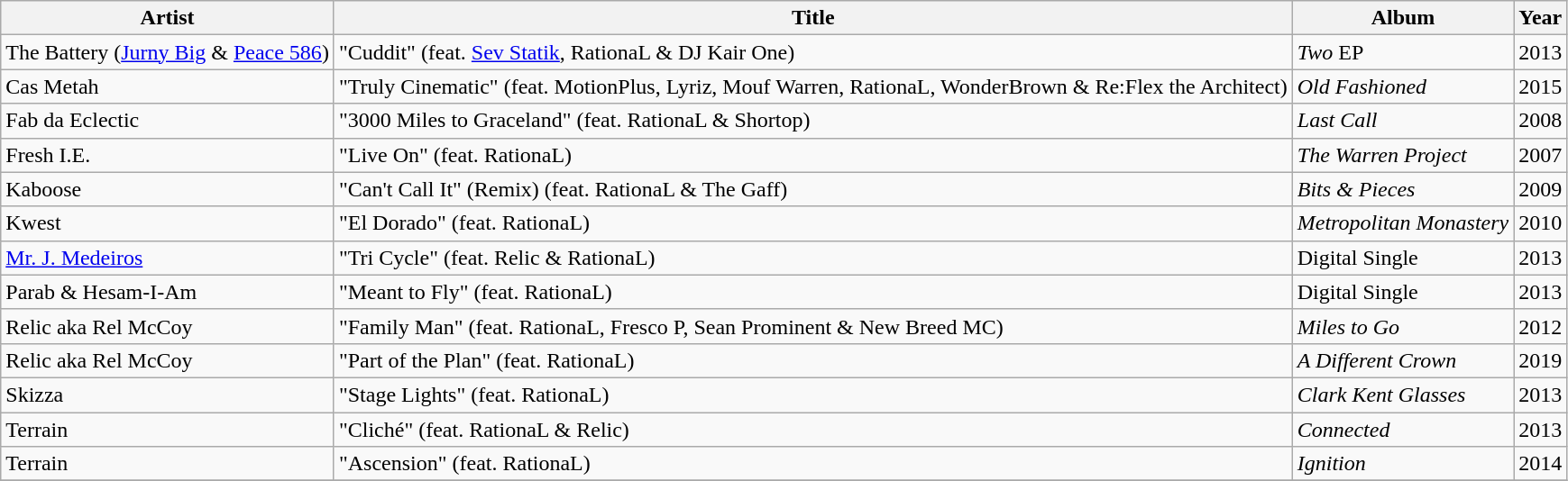<table class="wikitable">
<tr>
<th>Artist</th>
<th>Title</th>
<th>Album</th>
<th>Year</th>
</tr>
<tr>
<td>The Battery (<a href='#'>Jurny Big</a> & <a href='#'>Peace 586</a>)</td>
<td>"Cuddit" (feat. <a href='#'>Sev Statik</a>, RationaL & DJ Kair One)</td>
<td><em>Two</em> EP</td>
<td>2013</td>
</tr>
<tr>
<td>Cas Metah</td>
<td>"Truly Cinematic" (feat. MotionPlus, Lyriz, Mouf Warren, RationaL, WonderBrown & Re:Flex the Architect)</td>
<td><em>Old Fashioned</em></td>
<td>2015</td>
</tr>
<tr>
<td>Fab da Eclectic</td>
<td>"3000 Miles to Graceland" (feat. RationaL & Shortop)</td>
<td><em>Last Call</em></td>
<td>2008</td>
</tr>
<tr>
<td>Fresh I.E.</td>
<td>"Live On" (feat. RationaL)</td>
<td><em>The Warren Project</em></td>
<td>2007</td>
</tr>
<tr>
<td>Kaboose</td>
<td>"Can't Call It" (Remix) (feat. RationaL & The Gaff)</td>
<td><em>Bits & Pieces</em></td>
<td>2009</td>
</tr>
<tr>
<td>Kwest</td>
<td>"El Dorado" (feat. RationaL)</td>
<td><em>Metropolitan Monastery</em></td>
<td>2010</td>
</tr>
<tr>
<td><a href='#'>Mr. J. Medeiros</a></td>
<td>"Tri Cycle" (feat. Relic & RationaL)</td>
<td>Digital Single</td>
<td>2013</td>
</tr>
<tr>
<td>Parab & Hesam-I-Am</td>
<td>"Meant to Fly" (feat. RationaL)</td>
<td>Digital Single</td>
<td>2013</td>
</tr>
<tr>
<td>Relic aka Rel McCoy</td>
<td>"Family Man" (feat. RationaL, Fresco P, Sean Prominent & New Breed MC)</td>
<td><em>Miles to Go</em></td>
<td>2012</td>
</tr>
<tr>
<td>Relic aka Rel McCoy</td>
<td>"Part of the Plan" (feat. RationaL)</td>
<td><em>A Different Crown</em></td>
<td>2019</td>
</tr>
<tr>
<td>Skizza</td>
<td>"Stage Lights" (feat. RationaL)</td>
<td><em>Clark Kent Glasses</em></td>
<td>2013</td>
</tr>
<tr>
<td>Terrain</td>
<td>"Cliché" (feat. RationaL & Relic)</td>
<td><em>Connected</em></td>
<td>2013</td>
</tr>
<tr>
<td>Terrain</td>
<td>"Ascension" (feat. RationaL)</td>
<td><em>Ignition</em></td>
<td>2014</td>
</tr>
<tr>
</tr>
</table>
